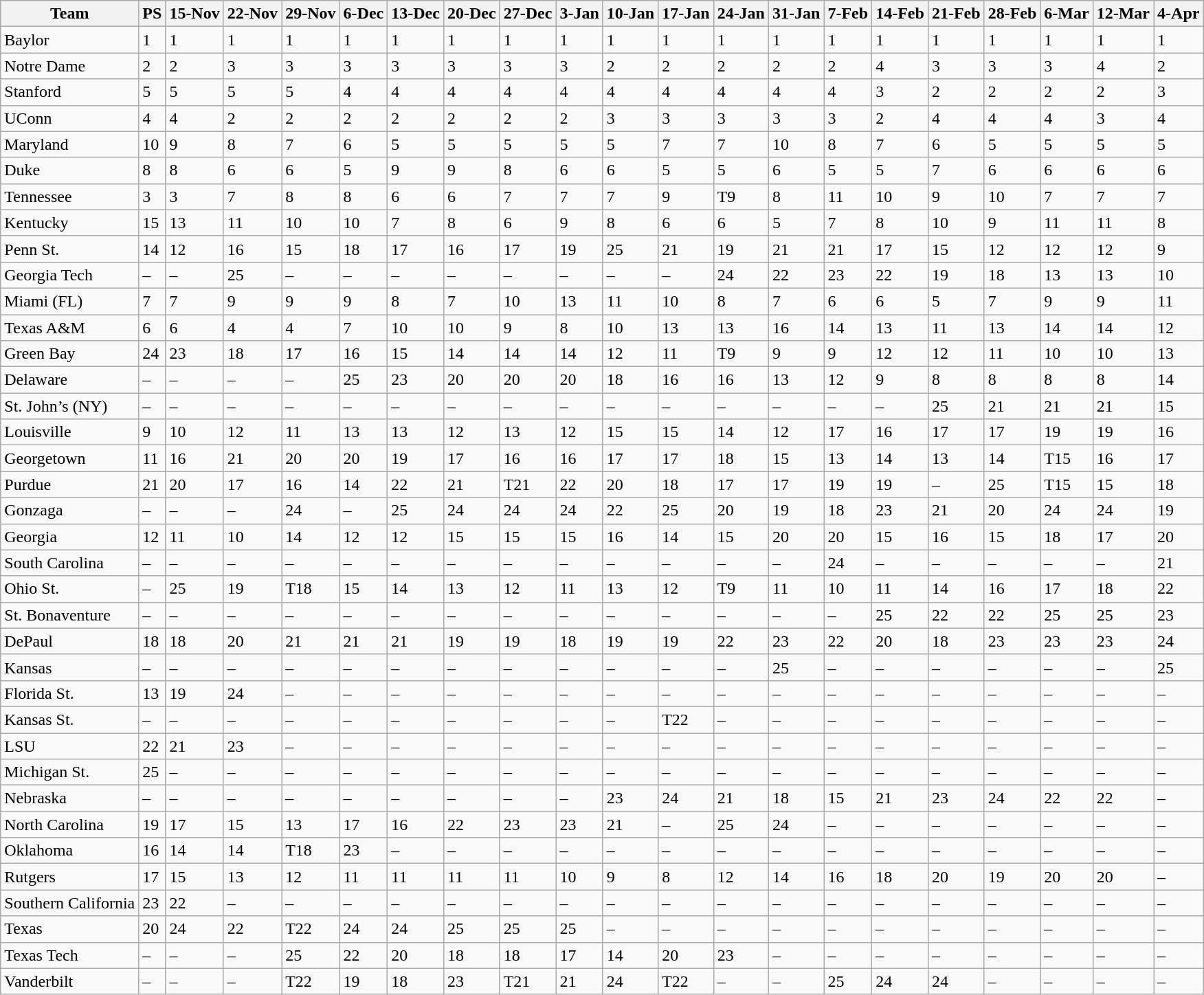<table class="wikitable sortable">
<tr>
<th>Team</th>
<th>PS</th>
<th>15-Nov</th>
<th>22-Nov</th>
<th>29-Nov</th>
<th>6-Dec</th>
<th>13-Dec</th>
<th>20-Dec</th>
<th>27-Dec</th>
<th>3-Jan</th>
<th>10-Jan</th>
<th>17-Jan</th>
<th>24-Jan</th>
<th>31-Jan</th>
<th>7-Feb</th>
<th>14-Feb</th>
<th>21-Feb</th>
<th>28-Feb</th>
<th>6-Mar</th>
<th>12-Mar</th>
<th>4-Apr</th>
</tr>
<tr>
<td>Baylor</td>
<td>1</td>
<td>1</td>
<td>1</td>
<td>1</td>
<td>1</td>
<td>1</td>
<td>1</td>
<td>1</td>
<td>1</td>
<td>1</td>
<td>1</td>
<td>1</td>
<td>1</td>
<td>1</td>
<td>1</td>
<td>1</td>
<td>1</td>
<td>1</td>
<td>1</td>
<td>1</td>
</tr>
<tr>
<td>Notre Dame</td>
<td>2</td>
<td>2</td>
<td>3</td>
<td>3</td>
<td>3</td>
<td>3</td>
<td>3</td>
<td>3</td>
<td>3</td>
<td>2</td>
<td>2</td>
<td>2</td>
<td>2</td>
<td>2</td>
<td>4</td>
<td>3</td>
<td>3</td>
<td>3</td>
<td>4</td>
<td>2</td>
</tr>
<tr>
<td>Stanford</td>
<td>5</td>
<td>5</td>
<td>5</td>
<td>5</td>
<td>4</td>
<td>4</td>
<td>4</td>
<td>4</td>
<td>4</td>
<td>4</td>
<td>4</td>
<td>4</td>
<td>4</td>
<td>4</td>
<td>3</td>
<td>2</td>
<td>2</td>
<td>2</td>
<td>2</td>
<td>3</td>
</tr>
<tr>
<td>UConn</td>
<td>4</td>
<td>4</td>
<td>2</td>
<td>2</td>
<td>2</td>
<td>2</td>
<td>2</td>
<td>2</td>
<td>2</td>
<td>3</td>
<td>3</td>
<td>3</td>
<td>3</td>
<td>3</td>
<td>2</td>
<td>4</td>
<td>4</td>
<td>4</td>
<td>3</td>
<td>4</td>
</tr>
<tr>
<td>Maryland</td>
<td>10</td>
<td>9</td>
<td>8</td>
<td>7</td>
<td>6</td>
<td>5</td>
<td>5</td>
<td>5</td>
<td>5</td>
<td>5</td>
<td>7</td>
<td>7</td>
<td>10</td>
<td>8</td>
<td>7</td>
<td>6</td>
<td>5</td>
<td>5</td>
<td>5</td>
<td>5</td>
</tr>
<tr>
<td>Duke</td>
<td>8</td>
<td>8</td>
<td>6</td>
<td>6</td>
<td>5</td>
<td>9</td>
<td>9</td>
<td>8</td>
<td>6</td>
<td>6</td>
<td>5</td>
<td>5</td>
<td>6</td>
<td>5</td>
<td>5</td>
<td>7</td>
<td>6</td>
<td>6</td>
<td>6</td>
<td>6</td>
</tr>
<tr>
<td>Tennessee</td>
<td>3</td>
<td>3</td>
<td>7</td>
<td>8</td>
<td>8</td>
<td>6</td>
<td>6</td>
<td>7</td>
<td>7</td>
<td>7</td>
<td>9</td>
<td data-sort-value=9>T9</td>
<td>8</td>
<td>11</td>
<td>10</td>
<td>9</td>
<td>10</td>
<td>7</td>
<td>7</td>
<td>7</td>
</tr>
<tr>
<td>Kentucky</td>
<td>15</td>
<td>13</td>
<td>11</td>
<td>10</td>
<td>10</td>
<td>7</td>
<td>8</td>
<td>6</td>
<td>9</td>
<td>8</td>
<td>6</td>
<td>6</td>
<td>5</td>
<td>7</td>
<td>8</td>
<td>10</td>
<td>9</td>
<td>11</td>
<td>11</td>
<td>8</td>
</tr>
<tr>
<td>Penn St.</td>
<td>14</td>
<td>12</td>
<td>16</td>
<td>15</td>
<td>18</td>
<td>17</td>
<td>16</td>
<td>17</td>
<td>19</td>
<td>25</td>
<td>21</td>
<td>19</td>
<td>21</td>
<td>21</td>
<td>17</td>
<td>15</td>
<td>12</td>
<td>12</td>
<td>12</td>
<td>9</td>
</tr>
<tr>
<td>Georgia Tech</td>
<td data-sort-value=99>–</td>
<td data-sort-value=99>–</td>
<td>25</td>
<td data-sort-value=99>–</td>
<td data-sort-value=99>–</td>
<td data-sort-value=99>–</td>
<td data-sort-value=99>–</td>
<td data-sort-value=99>–</td>
<td data-sort-value=99>–</td>
<td data-sort-value=99>–</td>
<td data-sort-value=99>–</td>
<td>24</td>
<td>22</td>
<td>23</td>
<td>22</td>
<td>19</td>
<td>18</td>
<td>13</td>
<td>13</td>
<td>10</td>
</tr>
<tr>
<td>Miami (FL)</td>
<td>7</td>
<td>7</td>
<td>9</td>
<td>9</td>
<td>9</td>
<td>8</td>
<td>7</td>
<td>10</td>
<td>13</td>
<td>11</td>
<td>10</td>
<td>8</td>
<td>7</td>
<td>6</td>
<td>6</td>
<td>5</td>
<td>7</td>
<td>9</td>
<td>9</td>
<td>11</td>
</tr>
<tr>
<td>Texas A&M</td>
<td>6</td>
<td>6</td>
<td>4</td>
<td>4</td>
<td>7</td>
<td>10</td>
<td>10</td>
<td>9</td>
<td>8</td>
<td>10</td>
<td>13</td>
<td>13</td>
<td>16</td>
<td>14</td>
<td>13</td>
<td>11</td>
<td>13</td>
<td>14</td>
<td>14</td>
<td>12</td>
</tr>
<tr>
<td>Green Bay</td>
<td>24</td>
<td>23</td>
<td>18</td>
<td>17</td>
<td>16</td>
<td>15</td>
<td>14</td>
<td>14</td>
<td>14</td>
<td>12</td>
<td>11</td>
<td data-sort-value=9>T9</td>
<td>9</td>
<td>9</td>
<td>12</td>
<td>12</td>
<td>11</td>
<td>10</td>
<td>10</td>
<td>13</td>
</tr>
<tr>
<td>Delaware</td>
<td data-sort-value=99>–</td>
<td data-sort-value=99>–</td>
<td data-sort-value=99>–</td>
<td data-sort-value=99>–</td>
<td>25</td>
<td>23</td>
<td>20</td>
<td>20</td>
<td>20</td>
<td>18</td>
<td>16</td>
<td>16</td>
<td>13</td>
<td>12</td>
<td>9</td>
<td>8</td>
<td>8</td>
<td>8</td>
<td>8</td>
<td>14</td>
</tr>
<tr>
<td>St. John’s (NY)</td>
<td data-sort-value=99>–</td>
<td data-sort-value=99>–</td>
<td data-sort-value=99>–</td>
<td data-sort-value=99>–</td>
<td data-sort-value=99>–</td>
<td data-sort-value=99>–</td>
<td data-sort-value=99>–</td>
<td data-sort-value=99>–</td>
<td data-sort-value=99>–</td>
<td data-sort-value=99>–</td>
<td data-sort-value=99>–</td>
<td data-sort-value=99>–</td>
<td data-sort-value=99>–</td>
<td data-sort-value=99>–</td>
<td data-sort-value=99>–</td>
<td>25</td>
<td>21</td>
<td>21</td>
<td>21</td>
<td>15</td>
</tr>
<tr>
<td>Louisville</td>
<td>9</td>
<td>10</td>
<td>12</td>
<td>11</td>
<td>13</td>
<td>13</td>
<td>12</td>
<td>13</td>
<td>12</td>
<td>15</td>
<td>15</td>
<td>14</td>
<td>12</td>
<td>17</td>
<td>16</td>
<td>17</td>
<td>17</td>
<td>19</td>
<td>19</td>
<td>16</td>
</tr>
<tr>
<td>Georgetown</td>
<td>11</td>
<td>16</td>
<td>21</td>
<td>20</td>
<td>20</td>
<td>19</td>
<td>17</td>
<td>16</td>
<td>16</td>
<td>17</td>
<td>17</td>
<td>18</td>
<td>15</td>
<td>13</td>
<td>14</td>
<td>13</td>
<td>14</td>
<td data-sort-value=15>T15</td>
<td>16</td>
<td>17</td>
</tr>
<tr>
<td>Purdue</td>
<td>21</td>
<td>20</td>
<td>17</td>
<td>16</td>
<td>14</td>
<td>22</td>
<td>21</td>
<td data-sort-value=21>T21</td>
<td>22</td>
<td>20</td>
<td>18</td>
<td>17</td>
<td>17</td>
<td>19</td>
<td>19</td>
<td data-sort-value=99>–</td>
<td>25</td>
<td data-sort-value=15>T15</td>
<td>15</td>
<td>18</td>
</tr>
<tr>
<td>Gonzaga</td>
<td data-sort-value=99>–</td>
<td data-sort-value=99>–</td>
<td data-sort-value=99>–</td>
<td>24</td>
<td data-sort-value=99>–</td>
<td>25</td>
<td>24</td>
<td>24</td>
<td>24</td>
<td>22</td>
<td>25</td>
<td>20</td>
<td>19</td>
<td>18</td>
<td>23</td>
<td>21</td>
<td>20</td>
<td>24</td>
<td>24</td>
<td>19</td>
</tr>
<tr>
<td>Georgia</td>
<td>12</td>
<td>11</td>
<td>10</td>
<td>14</td>
<td>12</td>
<td>12</td>
<td>15</td>
<td>15</td>
<td>15</td>
<td>16</td>
<td>14</td>
<td>15</td>
<td>20</td>
<td>20</td>
<td>15</td>
<td>16</td>
<td>15</td>
<td>18</td>
<td>17</td>
<td>20</td>
</tr>
<tr>
<td>South Carolina</td>
<td data-sort-value=99>–</td>
<td data-sort-value=99>–</td>
<td data-sort-value=99>–</td>
<td data-sort-value=99>–</td>
<td data-sort-value=99>–</td>
<td data-sort-value=99>–</td>
<td data-sort-value=99>–</td>
<td data-sort-value=99>–</td>
<td data-sort-value=99>–</td>
<td data-sort-value=99>–</td>
<td data-sort-value=99>–</td>
<td data-sort-value=99>–</td>
<td data-sort-value=99>–</td>
<td>24</td>
<td data-sort-value=99>–</td>
<td data-sort-value=99>–</td>
<td data-sort-value=99>–</td>
<td data-sort-value=99>–</td>
<td data-sort-value=99>–</td>
<td>21</td>
</tr>
<tr>
<td>Ohio St.</td>
<td data-sort-value=99>–</td>
<td>25</td>
<td>19</td>
<td data-sort-value=18>T18</td>
<td>15</td>
<td>14</td>
<td>13</td>
<td>12</td>
<td>11</td>
<td>13</td>
<td>12</td>
<td data-sort-value=9>T9</td>
<td>11</td>
<td>10</td>
<td>11</td>
<td>14</td>
<td>16</td>
<td>17</td>
<td>18</td>
<td>22</td>
</tr>
<tr>
<td>St. Bonaventure</td>
<td data-sort-value=99>–</td>
<td data-sort-value=99>–</td>
<td data-sort-value=99>–</td>
<td data-sort-value=99>–</td>
<td data-sort-value=99>–</td>
<td data-sort-value=99>–</td>
<td data-sort-value=99>–</td>
<td data-sort-value=99>–</td>
<td data-sort-value=99>–</td>
<td data-sort-value=99>–</td>
<td data-sort-value=99>–</td>
<td data-sort-value=99>–</td>
<td data-sort-value=99>–</td>
<td data-sort-value=99>–</td>
<td>25</td>
<td>22</td>
<td>22</td>
<td>25</td>
<td>25</td>
<td>23</td>
</tr>
<tr>
<td>DePaul</td>
<td>18</td>
<td>18</td>
<td>20</td>
<td>21</td>
<td>21</td>
<td>21</td>
<td>19</td>
<td>19</td>
<td>18</td>
<td>19</td>
<td>19</td>
<td>22</td>
<td>23</td>
<td>22</td>
<td>20</td>
<td>18</td>
<td>23</td>
<td>23</td>
<td>23</td>
<td>24</td>
</tr>
<tr>
<td>Kansas</td>
<td data-sort-value=99>–</td>
<td data-sort-value=99>–</td>
<td data-sort-value=99>–</td>
<td data-sort-value=99>–</td>
<td data-sort-value=99>–</td>
<td data-sort-value=99>–</td>
<td data-sort-value=99>–</td>
<td data-sort-value=99>–</td>
<td data-sort-value=99>–</td>
<td data-sort-value=99>–</td>
<td data-sort-value=99>–</td>
<td data-sort-value=99>–</td>
<td>25</td>
<td data-sort-value=99>–</td>
<td data-sort-value=99>–</td>
<td data-sort-value=99>–</td>
<td data-sort-value=99>–</td>
<td data-sort-value=99>–</td>
<td data-sort-value=99>–</td>
<td>25</td>
</tr>
<tr>
<td>Florida St.</td>
<td>13</td>
<td>19</td>
<td>24</td>
<td data-sort-value=99>–</td>
<td data-sort-value=99>–</td>
<td data-sort-value=99>–</td>
<td data-sort-value=99>–</td>
<td data-sort-value=99>–</td>
<td data-sort-value=99>–</td>
<td data-sort-value=99>–</td>
<td data-sort-value=99>–</td>
<td data-sort-value=99>–</td>
<td data-sort-value=99>–</td>
<td data-sort-value=99>–</td>
<td data-sort-value=99>–</td>
<td data-sort-value=99>–</td>
<td data-sort-value=99>–</td>
<td data-sort-value=99>–</td>
<td data-sort-value=99>–</td>
<td data-sort-value=99>–</td>
</tr>
<tr>
<td>Kansas St.</td>
<td data-sort-value=99>–</td>
<td data-sort-value=99>–</td>
<td data-sort-value=99>–</td>
<td data-sort-value=99>–</td>
<td data-sort-value=99>–</td>
<td data-sort-value=99>–</td>
<td data-sort-value=99>–</td>
<td data-sort-value=99>–</td>
<td data-sort-value=99>–</td>
<td data-sort-value=99>–</td>
<td data-sort-value=22>T22</td>
<td data-sort-value=99>–</td>
<td data-sort-value=99>–</td>
<td data-sort-value=99>–</td>
<td data-sort-value=99>–</td>
<td data-sort-value=99>–</td>
<td data-sort-value=99>–</td>
<td data-sort-value=99>–</td>
<td data-sort-value=99>–</td>
<td data-sort-value=99>–</td>
</tr>
<tr>
<td>LSU</td>
<td>22</td>
<td>21</td>
<td>23</td>
<td data-sort-value=99>–</td>
<td data-sort-value=99>–</td>
<td data-sort-value=99>–</td>
<td data-sort-value=99>–</td>
<td data-sort-value=99>–</td>
<td data-sort-value=99>–</td>
<td data-sort-value=99>–</td>
<td data-sort-value=99>–</td>
<td data-sort-value=99>–</td>
<td data-sort-value=99>–</td>
<td data-sort-value=99>–</td>
<td data-sort-value=99>–</td>
<td data-sort-value=99>–</td>
<td data-sort-value=99>–</td>
<td data-sort-value=99>–</td>
<td data-sort-value=99>–</td>
<td data-sort-value=99>–</td>
</tr>
<tr>
<td>Michigan St.</td>
<td>25</td>
<td data-sort-value=99>–</td>
<td data-sort-value=99>–</td>
<td data-sort-value=99>–</td>
<td data-sort-value=99>–</td>
<td data-sort-value=99>–</td>
<td data-sort-value=99>–</td>
<td data-sort-value=99>–</td>
<td data-sort-value=99>–</td>
<td data-sort-value=99>–</td>
<td data-sort-value=99>–</td>
<td data-sort-value=99>–</td>
<td data-sort-value=99>–</td>
<td data-sort-value=99>–</td>
<td data-sort-value=99>–</td>
<td data-sort-value=99>–</td>
<td data-sort-value=99>–</td>
<td data-sort-value=99>–</td>
<td data-sort-value=99>–</td>
<td data-sort-value=99>–</td>
</tr>
<tr>
<td>Nebraska</td>
<td data-sort-value=99>–</td>
<td data-sort-value=99>–</td>
<td data-sort-value=99>–</td>
<td data-sort-value=99>–</td>
<td data-sort-value=99>–</td>
<td data-sort-value=99>–</td>
<td data-sort-value=99>–</td>
<td data-sort-value=99>–</td>
<td data-sort-value=99>–</td>
<td>23</td>
<td>24</td>
<td>21</td>
<td>18</td>
<td>15</td>
<td>21</td>
<td>23</td>
<td>24</td>
<td>22</td>
<td>22</td>
<td data-sort-value=99>–</td>
</tr>
<tr>
<td>North Carolina</td>
<td>19</td>
<td>17</td>
<td>15</td>
<td>13</td>
<td>17</td>
<td>16</td>
<td>22</td>
<td>23</td>
<td>23</td>
<td>21</td>
<td data-sort-value=99>–</td>
<td>25</td>
<td>24</td>
<td data-sort-value=99>–</td>
<td data-sort-value=99>–</td>
<td data-sort-value=99>–</td>
<td data-sort-value=99>–</td>
<td data-sort-value=99>–</td>
<td data-sort-value=99>–</td>
<td data-sort-value=99>–</td>
</tr>
<tr>
<td>Oklahoma</td>
<td>16</td>
<td>14</td>
<td>14</td>
<td data-sort-value=18>T18</td>
<td>23</td>
<td data-sort-value=99>–</td>
<td data-sort-value=99>–</td>
<td data-sort-value=99>–</td>
<td data-sort-value=99>–</td>
<td data-sort-value=99>–</td>
<td data-sort-value=99>–</td>
<td data-sort-value=99>–</td>
<td data-sort-value=99>–</td>
<td data-sort-value=99>–</td>
<td data-sort-value=99>–</td>
<td data-sort-value=99>–</td>
<td data-sort-value=99>–</td>
<td data-sort-value=99>–</td>
<td data-sort-value=99>–</td>
<td data-sort-value=99>–</td>
</tr>
<tr>
<td>Rutgers</td>
<td>17</td>
<td>15</td>
<td>13</td>
<td>12</td>
<td>11</td>
<td>11</td>
<td>11</td>
<td>11</td>
<td>10</td>
<td>9</td>
<td>8</td>
<td>12</td>
<td>14</td>
<td>16</td>
<td>18</td>
<td>20</td>
<td>19</td>
<td>20</td>
<td>20</td>
<td data-sort-value=99>–</td>
</tr>
<tr>
<td>Southern California</td>
<td>23</td>
<td>22</td>
<td data-sort-value=99>–</td>
<td data-sort-value=99>–</td>
<td data-sort-value=99>–</td>
<td data-sort-value=99>–</td>
<td data-sort-value=99>–</td>
<td data-sort-value=99>–</td>
<td data-sort-value=99>–</td>
<td data-sort-value=99>–</td>
<td data-sort-value=99>–</td>
<td data-sort-value=99>–</td>
<td data-sort-value=99>–</td>
<td data-sort-value=99>–</td>
<td data-sort-value=99>–</td>
<td data-sort-value=99>–</td>
<td data-sort-value=99>–</td>
<td data-sort-value=99>–</td>
<td data-sort-value=99>–</td>
<td data-sort-value=99>–</td>
</tr>
<tr>
<td>Texas</td>
<td>20</td>
<td>24</td>
<td>22</td>
<td data-sort-value=23>T22</td>
<td>24</td>
<td>24</td>
<td>25</td>
<td>25</td>
<td>25</td>
<td data-sort-value=99>–</td>
<td data-sort-value=99>–</td>
<td data-sort-value=99>–</td>
<td data-sort-value=99>–</td>
<td data-sort-value=99>–</td>
<td data-sort-value=99>–</td>
<td data-sort-value=99>–</td>
<td data-sort-value=99>–</td>
<td data-sort-value=99>–</td>
<td data-sort-value=99>–</td>
<td data-sort-value=99>–</td>
</tr>
<tr>
<td>Texas Tech</td>
<td data-sort-value=99>–</td>
<td data-sort-value=99>–</td>
<td data-sort-value=99>–</td>
<td>25</td>
<td>22</td>
<td>20</td>
<td>18</td>
<td>18</td>
<td>17</td>
<td>14</td>
<td>20</td>
<td>23</td>
<td data-sort-value=99>–</td>
<td data-sort-value=99>–</td>
<td data-sort-value=99>–</td>
<td data-sort-value=99>–</td>
<td data-sort-value=99>–</td>
<td data-sort-value=99>–</td>
<td data-sort-value=99>–</td>
<td data-sort-value=99>–</td>
</tr>
<tr>
<td>Vanderbilt</td>
<td data-sort-value=99>–</td>
<td data-sort-value=99>–</td>
<td data-sort-value=99>–</td>
<td data-sort-value=23>T22</td>
<td>19</td>
<td>18</td>
<td>23</td>
<td data-sort-value=21>T21</td>
<td>21</td>
<td>24</td>
<td data-sort-value=22>T22</td>
<td data-sort-value=99>–</td>
<td data-sort-value=99>–</td>
<td>25</td>
<td>24</td>
<td>24</td>
<td data-sort-value=99>–</td>
<td data-sort-value=99>–</td>
<td data-sort-value=99>–</td>
<td data-sort-value=99>–</td>
</tr>
</table>
